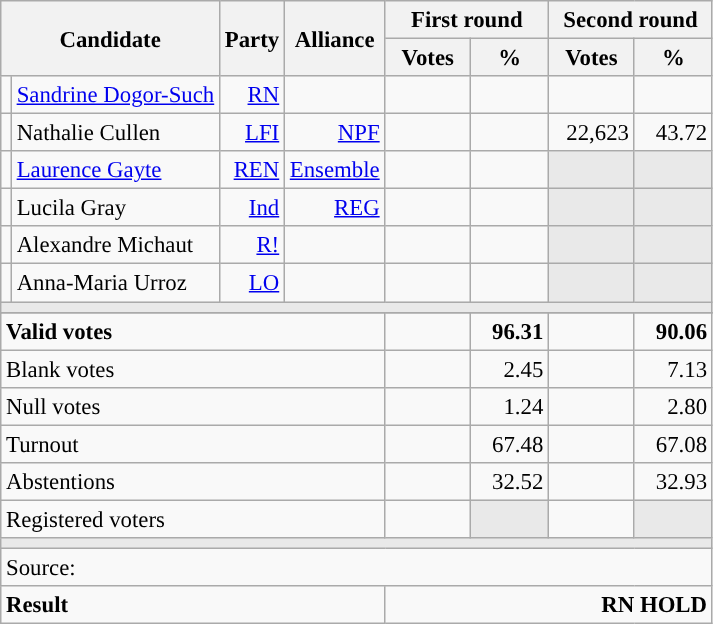<table class="wikitable" style="text-align:right;font-size:95%;">
<tr>
<th colspan="2" rowspan="2">Candidate</th>
<th colspan="1" rowspan="2">Party</th>
<th colspan="1" rowspan="2">Alliance</th>
<th colspan="2">First round</th>
<th colspan="2">Second round</th>
</tr>
<tr>
<th style="width:50px;">Votes</th>
<th style="width:45px;">%</th>
<th style="width:50px;">Votes</th>
<th style="width:45px;">%</th>
</tr>
<tr>
<td style="color:inherit;background:"></td>
<td style="text-align:left;"><a href='#'>Sandrine Dogor-Such</a></td>
<td><a href='#'>RN</a></td>
<td></td>
<td></td>
<td></td>
<td><strong></strong></td>
<td><strong></strong></td>
</tr>
<tr>
<td style="color:inherit;background:"></td>
<td style="text-align:left;">Nathalie Cullen</td>
<td><a href='#'>LFI</a></td>
<td><a href='#'>NPF</a></td>
<td></td>
<td></td>
<td>22,623</td>
<td>43.72</td>
</tr>
<tr>
<td style="color:inherit;background:"></td>
<td style="text-align:left;"><a href='#'>Laurence Gayte</a></td>
<td><a href='#'>REN</a></td>
<td><a href='#'>Ensemble</a></td>
<td></td>
<td></td>
<td style="background:#E9E9E9;"></td>
<td style="background:#E9E9E9;"></td>
</tr>
<tr>
<td style="color:inherit;background:"></td>
<td style="text-align:left;">Lucila Gray</td>
<td><a href='#'>Ind</a></td>
<td><a href='#'>REG</a></td>
<td></td>
<td></td>
<td style="background:#E9E9E9;"></td>
<td style="background:#E9E9E9;"></td>
</tr>
<tr>
<td style="color:inherit;background:"></td>
<td style="text-align:left;">Alexandre Michaut</td>
<td><a href='#'>R!</a></td>
<td></td>
<td></td>
<td></td>
<td style="background:#E9E9E9;"></td>
<td style="background:#E9E9E9;"></td>
</tr>
<tr>
<td style="color:inherit;background:"></td>
<td style="text-align:left;">Anna-Maria Urroz</td>
<td><a href='#'>LO</a></td>
<td></td>
<td></td>
<td></td>
<td style="background:#E9E9E9;"></td>
<td style="background:#E9E9E9;"></td>
</tr>
<tr>
<td colspan="8" style="background:#E9E9E9;"></td>
</tr>
<tr>
</tr>
<tr style="font-weight:bold;">
<td colspan="4" style="text-align:left;">Valid votes</td>
<td></td>
<td>96.31</td>
<td></td>
<td>90.06</td>
</tr>
<tr>
<td colspan="4" style="text-align:left;">Blank votes</td>
<td></td>
<td>2.45</td>
<td></td>
<td>7.13</td>
</tr>
<tr>
<td colspan="4" style="text-align:left;">Null votes</td>
<td></td>
<td>1.24</td>
<td></td>
<td>2.80</td>
</tr>
<tr>
<td colspan="4" style="text-align:left;">Turnout</td>
<td></td>
<td>67.48</td>
<td></td>
<td>67.08</td>
</tr>
<tr>
<td colspan="4" style="text-align:left;">Abstentions</td>
<td></td>
<td>32.52</td>
<td></td>
<td>32.93</td>
</tr>
<tr>
<td colspan="4" style="text-align:left;">Registered voters</td>
<td></td>
<td style="background:#E9E9E9;"></td>
<td></td>
<td style="background:#E9E9E9;"></td>
</tr>
<tr>
<td colspan="8" style="background:#E9E9E9;"></td>
</tr>
<tr>
<td colspan="8" style="text-align:left;">Source: </td>
</tr>
<tr style="font-weight:bold">
<td colspan="4" style="text-align:left;">Result</td>
<td colspan="4" style="background-color:">RN HOLD</td>
</tr>
</table>
